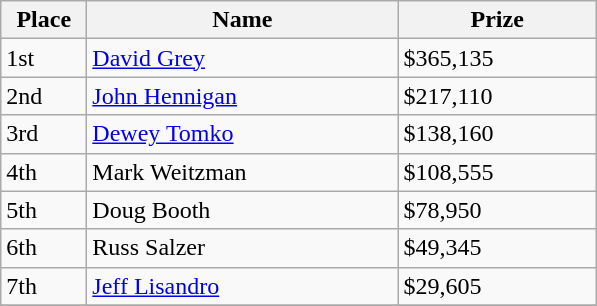<table class="wikitable">
<tr>
<th width="50">Place</th>
<th width="200">Name</th>
<th width="125">Prize</th>
</tr>
<tr>
<td>1st</td>
<td><a href='#'>David Grey</a></td>
<td>$365,135</td>
</tr>
<tr>
<td>2nd</td>
<td><a href='#'>John Hennigan</a></td>
<td>$217,110</td>
</tr>
<tr>
<td>3rd</td>
<td><a href='#'>Dewey Tomko</a></td>
<td>$138,160</td>
</tr>
<tr>
<td>4th</td>
<td>Mark Weitzman</td>
<td>$108,555</td>
</tr>
<tr>
<td>5th</td>
<td>Doug Booth</td>
<td>$78,950</td>
</tr>
<tr>
<td>6th</td>
<td>Russ Salzer</td>
<td>$49,345</td>
</tr>
<tr>
<td>7th</td>
<td><a href='#'>Jeff Lisandro</a></td>
<td>$29,605</td>
</tr>
<tr>
</tr>
</table>
